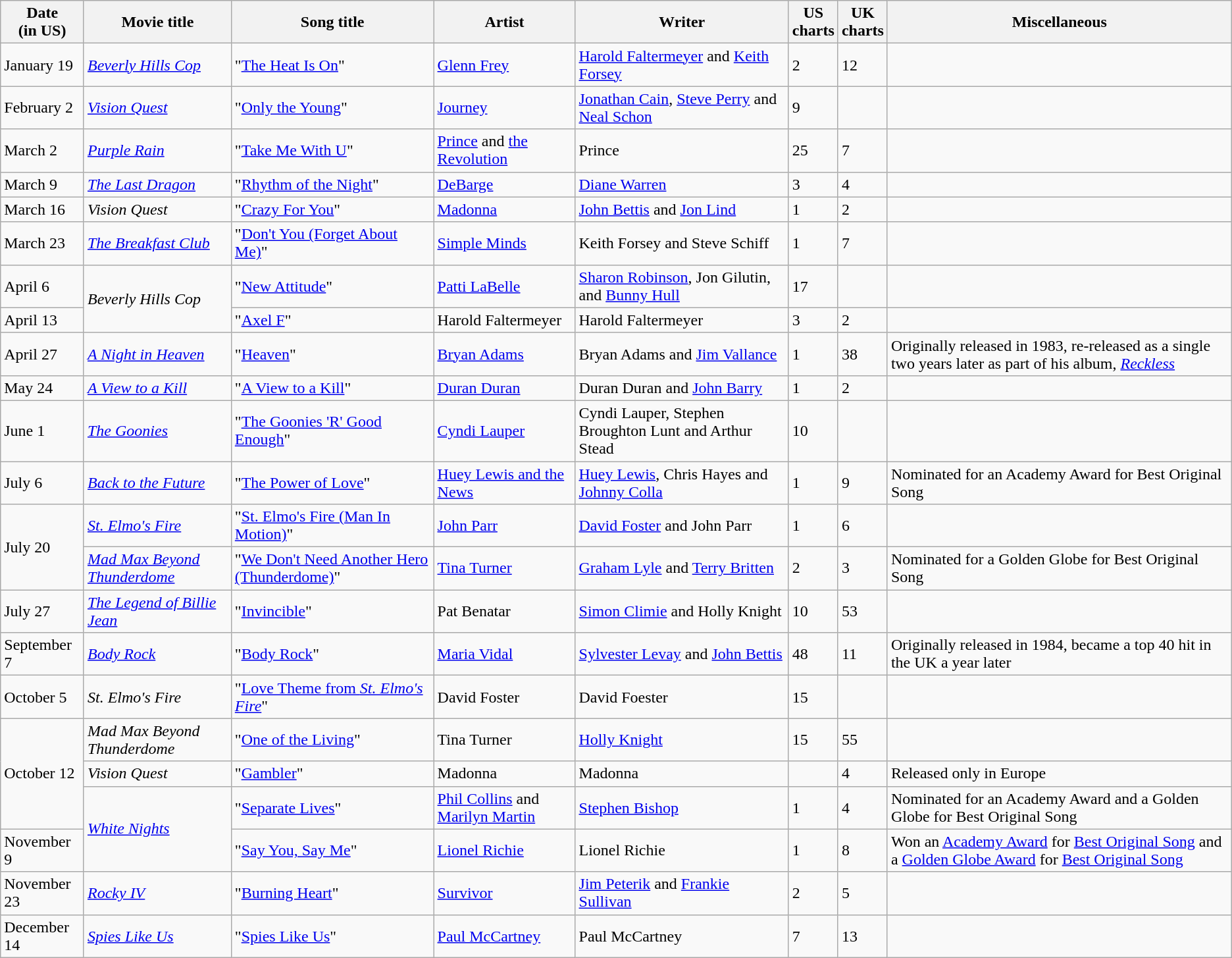<table class="wikitable sortable">
<tr>
<th>Date<br>(in US)</th>
<th>Movie title</th>
<th>Song title</th>
<th>Artist</th>
<th>Writer</th>
<th>US <br>charts</th>
<th>UK<br>charts</th>
<th>Miscellaneous</th>
</tr>
<tr>
<td>January 19</td>
<td><em><a href='#'>Beverly Hills Cop</a></em></td>
<td>"<a href='#'>The Heat Is On</a>"</td>
<td><a href='#'>Glenn Frey</a></td>
<td><a href='#'>Harold Faltermeyer</a> and <a href='#'>Keith Forsey</a></td>
<td>2</td>
<td>12</td>
<td></td>
</tr>
<tr>
<td>February 2</td>
<td><em><a href='#'>Vision Quest</a></em></td>
<td>"<a href='#'>Only the Young</a>"</td>
<td><a href='#'>Journey</a></td>
<td><a href='#'>Jonathan Cain</a>, <a href='#'>Steve Perry</a> and <a href='#'>Neal Schon</a></td>
<td>9</td>
<td></td>
<td></td>
</tr>
<tr>
<td>March 2</td>
<td><em><a href='#'>Purple Rain</a></em></td>
<td>"<a href='#'>Take Me With U</a>"</td>
<td><a href='#'>Prince</a> and <a href='#'>the Revolution</a></td>
<td>Prince</td>
<td>25</td>
<td>7</td>
<td></td>
</tr>
<tr>
<td>March 9</td>
<td><em><a href='#'>The Last Dragon</a></em></td>
<td>"<a href='#'>Rhythm of the Night</a>"</td>
<td><a href='#'>DeBarge</a></td>
<td><a href='#'>Diane Warren</a></td>
<td>3</td>
<td>4</td>
<td></td>
</tr>
<tr>
<td>March 16</td>
<td><em>Vision Quest</em></td>
<td>"<a href='#'>Crazy For You</a>"</td>
<td><a href='#'>Madonna</a></td>
<td><a href='#'>John Bettis</a> and <a href='#'>Jon Lind</a></td>
<td>1</td>
<td>2</td>
<td></td>
</tr>
<tr>
<td>March 23</td>
<td><em><a href='#'>The Breakfast Club</a></em></td>
<td>"<a href='#'>Don't You (Forget About Me)</a>"</td>
<td><a href='#'>Simple Minds</a></td>
<td>Keith Forsey and Steve Schiff</td>
<td>1</td>
<td>7</td>
<td></td>
</tr>
<tr>
<td>April 6</td>
<td rowspan="2"><em>Beverly Hills Cop</em></td>
<td>"<a href='#'>New Attitude</a>"</td>
<td><a href='#'>Patti LaBelle</a></td>
<td><a href='#'>Sharon Robinson</a>, Jon Gilutin, and <a href='#'>Bunny Hull</a></td>
<td>17</td>
<td></td>
<td></td>
</tr>
<tr>
<td>April 13</td>
<td>"<a href='#'>Axel F</a>"</td>
<td>Harold Faltermeyer</td>
<td>Harold Faltermeyer</td>
<td>3</td>
<td>2</td>
<td></td>
</tr>
<tr>
<td>April 27</td>
<td><em><a href='#'>A Night in Heaven</a></em></td>
<td>"<a href='#'>Heaven</a>"</td>
<td><a href='#'>Bryan Adams</a></td>
<td>Bryan Adams and <a href='#'>Jim Vallance</a></td>
<td>1</td>
<td>38</td>
<td>Originally released in 1983, re-released as a single two years later as part of his album, <em><a href='#'>Reckless</a></em></td>
</tr>
<tr>
<td>May 24</td>
<td><em><a href='#'>A View to a Kill</a></em></td>
<td>"<a href='#'>A View to a Kill</a>"</td>
<td><a href='#'>Duran Duran</a></td>
<td>Duran Duran and <a href='#'>John Barry</a></td>
<td>1</td>
<td>2</td>
<td></td>
</tr>
<tr>
<td>June 1</td>
<td><em><a href='#'>The Goonies</a></em></td>
<td>"<a href='#'>The Goonies 'R' Good Enough</a>"</td>
<td><a href='#'>Cyndi Lauper</a></td>
<td>Cyndi Lauper, Stephen Broughton Lunt and Arthur Stead</td>
<td>10</td>
<td></td>
<td></td>
</tr>
<tr>
<td>July 6</td>
<td><em><a href='#'>Back to the Future</a></em></td>
<td>"<a href='#'>The Power of Love</a>"</td>
<td><a href='#'>Huey Lewis and the News</a></td>
<td><a href='#'>Huey Lewis</a>, Chris Hayes and <a href='#'>Johnny Colla</a></td>
<td>1</td>
<td>9</td>
<td>Nominated for an Academy Award for Best Original Song</td>
</tr>
<tr>
<td rowspan="2">July 20</td>
<td><em><a href='#'>St. Elmo's Fire</a></em></td>
<td>"<a href='#'>St. Elmo's Fire (Man In Motion)</a>"</td>
<td><a href='#'>John Parr</a></td>
<td><a href='#'>David Foster</a> and John Parr</td>
<td>1</td>
<td>6</td>
<td></td>
</tr>
<tr>
<td><em><a href='#'>Mad Max Beyond Thunderdome</a></em></td>
<td>"<a href='#'>We Don't Need Another Hero (Thunderdome)</a>"</td>
<td><a href='#'>Tina Turner</a></td>
<td><a href='#'>Graham Lyle</a> and <a href='#'>Terry Britten</a></td>
<td>2</td>
<td>3</td>
<td>Nominated for a Golden Globe for Best Original Song</td>
</tr>
<tr>
<td>July 27</td>
<td><em><a href='#'>The Legend of Billie Jean</a></em></td>
<td>"<a href='#'>Invincible</a>"</td>
<td>Pat Benatar</td>
<td><a href='#'>Simon Climie</a> and Holly Knight</td>
<td>10</td>
<td>53</td>
<td></td>
</tr>
<tr>
<td>September 7</td>
<td><em><a href='#'>Body Rock</a></em></td>
<td>"<a href='#'>Body Rock</a>"</td>
<td><a href='#'>Maria Vidal</a></td>
<td><a href='#'>Sylvester Levay</a> and <a href='#'>John Bettis</a></td>
<td>48</td>
<td>11</td>
<td>Originally released in 1984, became a top 40 hit in the UK a year later</td>
</tr>
<tr>
<td>October 5</td>
<td><em>St. Elmo's Fire</em></td>
<td>"<a href='#'>Love Theme from <em>St. Elmo's Fire</em></a>"</td>
<td>David Foster</td>
<td>David Foester</td>
<td>15</td>
<td></td>
<td></td>
</tr>
<tr>
<td rowspan="3">October 12</td>
<td><em>Mad Max Beyond Thunderdome</em></td>
<td>"<a href='#'>One of the Living</a>"</td>
<td>Tina Turner</td>
<td><a href='#'>Holly Knight</a></td>
<td>15</td>
<td>55</td>
<td></td>
</tr>
<tr>
<td><em>Vision Quest</em></td>
<td>"<a href='#'>Gambler</a>"</td>
<td>Madonna</td>
<td>Madonna</td>
<td></td>
<td>4</td>
<td>Released only in Europe</td>
</tr>
<tr>
<td rowspan="2"><em><a href='#'>White Nights</a></em></td>
<td>"<a href='#'>Separate Lives</a>"</td>
<td><a href='#'>Phil Collins</a> and <a href='#'>Marilyn Martin</a></td>
<td><a href='#'>Stephen Bishop</a></td>
<td>1</td>
<td>4</td>
<td>Nominated for an Academy Award and a Golden Globe for Best Original Song</td>
</tr>
<tr>
<td>November 9</td>
<td>"<a href='#'>Say You, Say Me</a>"</td>
<td><a href='#'>Lionel Richie</a></td>
<td>Lionel Richie</td>
<td>1</td>
<td>8</td>
<td>Won an <a href='#'>Academy Award</a> for <a href='#'>Best Original Song</a> and a <a href='#'>Golden Globe Award</a> for <a href='#'>Best Original Song</a></td>
</tr>
<tr>
<td>November 23</td>
<td><em><a href='#'>Rocky IV</a></em></td>
<td>"<a href='#'>Burning Heart</a>"</td>
<td><a href='#'>Survivor</a></td>
<td><a href='#'>Jim Peterik</a> and <a href='#'>Frankie Sullivan</a></td>
<td>2</td>
<td>5</td>
<td></td>
</tr>
<tr>
<td>December 14</td>
<td><em><a href='#'>Spies Like Us</a></em></td>
<td>"<a href='#'>Spies Like Us</a>"</td>
<td><a href='#'>Paul McCartney</a></td>
<td>Paul McCartney</td>
<td>7</td>
<td>13</td>
<td></td>
</tr>
</table>
